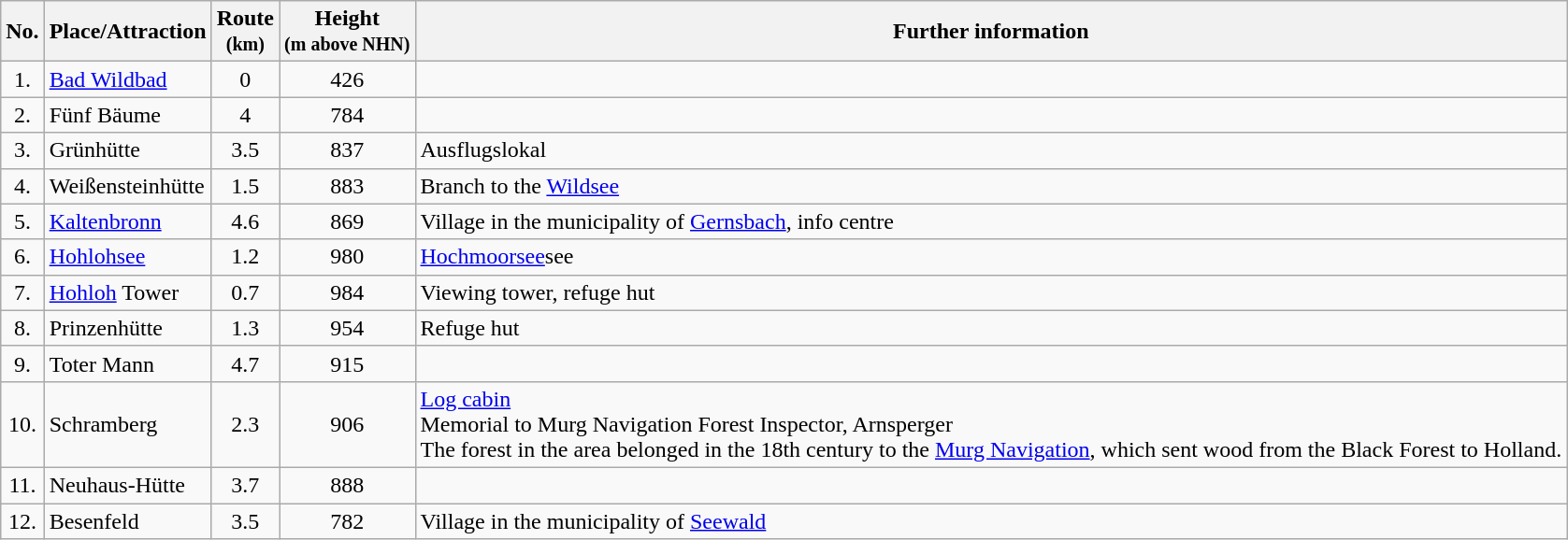<table class="wikitable toptextcells">
<tr class="hintergrundfarbe5">
<th>No.</th>
<th>Place/Attraction</th>
<th>Route <br><small>(km)</small></th>
<th>Height <br><small>(m above NHN)</small></th>
<th class="unsortable">Further information</th>
</tr>
<tr>
<td style="text-align:center">1.</td>
<td><a href='#'>Bad Wildbad</a></td>
<td style="text-align:center">0</td>
<td style="text-align:center">426</td>
<td></td>
</tr>
<tr>
<td style="text-align:center">2.</td>
<td>Fünf Bäume</td>
<td style="text-align:center">4</td>
<td style="text-align:center">784</td>
<td></td>
</tr>
<tr>
<td style="text-align:center">3.</td>
<td>Grünhütte</td>
<td style="text-align:center">3.5</td>
<td style="text-align:center">837</td>
<td>Ausflugslokal</td>
</tr>
<tr>
<td style="text-align:center">4.</td>
<td>Weißensteinhütte</td>
<td style="text-align:center">1.5</td>
<td style="text-align:center">883</td>
<td>Branch to the <a href='#'>Wildsee</a></td>
</tr>
<tr>
<td style="text-align:center">5.</td>
<td><a href='#'>Kaltenbronn</a></td>
<td style="text-align:center">4.6</td>
<td style="text-align:center">869</td>
<td>Village in the municipality of <a href='#'>Gernsbach</a>, info centre</td>
</tr>
<tr>
<td style="text-align:center">6.</td>
<td><a href='#'>Hohlohsee</a></td>
<td style="text-align:center">1.2</td>
<td style="text-align:center">980</td>
<td><a href='#'>Hochmoorsee</a>see</td>
</tr>
<tr>
<td style="text-align:center">7.</td>
<td><a href='#'>Hohloh</a> Tower</td>
<td style="text-align:center">0.7</td>
<td style="text-align:center">984</td>
<td>Viewing tower, refuge hut</td>
</tr>
<tr>
<td style="text-align:center">8.</td>
<td>Prinzenhütte</td>
<td style="text-align:center">1.3</td>
<td style="text-align:center">954</td>
<td>Refuge hut</td>
</tr>
<tr>
<td style="text-align:center">9.</td>
<td>Toter Mann</td>
<td style="text-align:center">4.7</td>
<td style="text-align:center">915</td>
<td></td>
</tr>
<tr>
<td style="text-align:center">10.</td>
<td>Schramberg</td>
<td style="text-align:center">2.3</td>
<td style="text-align:center">906</td>
<td><a href='#'>Log cabin</a><br>Memorial to Murg Navigation Forest Inspector, Arnsperger<br>The forest in the area belonged in the 18th century to the <a href='#'>Murg Navigation</a>, which sent wood from the Black Forest to Holland.</td>
</tr>
<tr>
<td style="text-align:center">11.</td>
<td>Neuhaus-Hütte</td>
<td style="text-align:center">3.7</td>
<td style="text-align:center">888</td>
<td></td>
</tr>
<tr>
<td style="text-align:center">12.</td>
<td>Besenfeld</td>
<td style="text-align:center">3.5</td>
<td style="text-align:center">782</td>
<td>Village in the municipality of <a href='#'>Seewald</a></td>
</tr>
</table>
